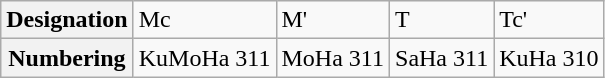<table class="wikitable">
<tr>
<th>Designation</th>
<td>Mc</td>
<td>M'</td>
<td>T</td>
<td>Tc'</td>
</tr>
<tr>
<th>Numbering</th>
<td>KuMoHa 311</td>
<td>MoHa 311</td>
<td>SaHa 311</td>
<td>KuHa 310</td>
</tr>
</table>
